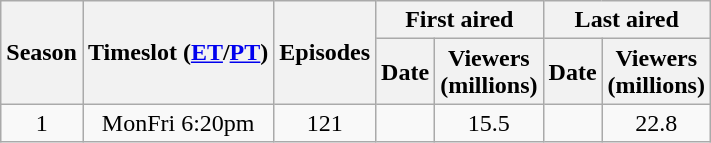<table class="wikitable" style="text-align: center">
<tr>
<th scope="col" rowspan="2">Season</th>
<th scope="col" rowspan="2">Timeslot (<a href='#'>ET</a>/<a href='#'>PT</a>)</th>
<th scope="col" rowspan="2" colspan="1">Episodes</th>
<th scope="col" colspan="2">First aired</th>
<th scope="col" colspan="2">Last aired</th>
</tr>
<tr>
<th scope="col">Date</th>
<th scope="col">Viewers<br>(millions)</th>
<th scope="col">Date</th>
<th scope="col">Viewers<br>(millions)</th>
</tr>
<tr>
<td rowspan="1">1</td>
<td rowspan="2">MonFri 6:20pm</td>
<td rowspan="1">121 </td>
<td></td>
<td rowspan="2">15.5</td>
<td></td>
<td rowspan="2">22.8</td>
</tr>
</table>
